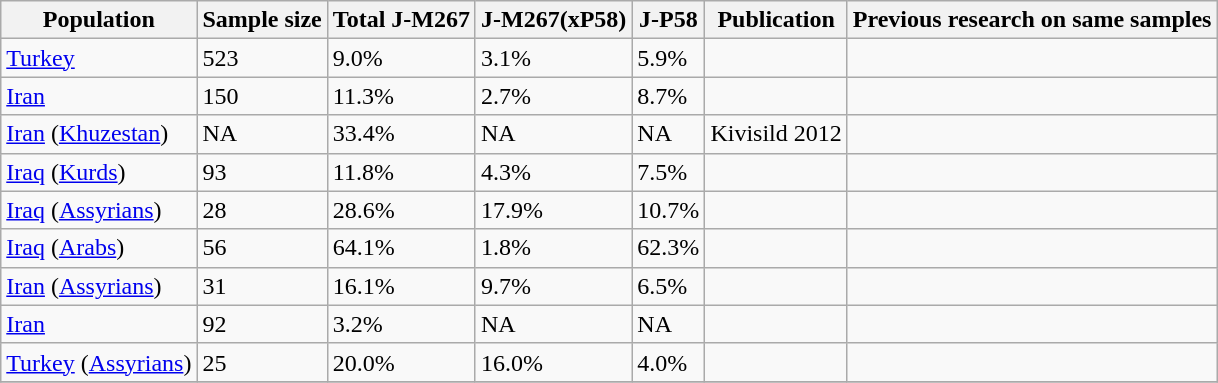<table class="wikitable sortable mw-collapsible">
<tr>
<th>Population</th>
<th>Sample size</th>
<th>Total J-M267</th>
<th>J-M267(xP58)</th>
<th>J-P58</th>
<th>Publication</th>
<th>Previous research on same samples</th>
</tr>
<tr>
<td><a href='#'>Turkey</a></td>
<td>523</td>
<td>9.0%</td>
<td>3.1%</td>
<td>5.9%</td>
<td></td>
<td></td>
</tr>
<tr>
<td><a href='#'>Iran</a></td>
<td>150</td>
<td>11.3%</td>
<td>2.7%</td>
<td>8.7%</td>
<td></td>
<td></td>
</tr>
<tr>
<td><a href='#'>Iran</a> (<a href='#'>Khuzestan</a>)</td>
<td>NA</td>
<td>33.4%</td>
<td>NA</td>
<td>NA</td>
<td>Kivisild 2012</td>
<td></td>
</tr>
<tr>
<td><a href='#'>Iraq</a> (<a href='#'>Kurds</a>)</td>
<td>93</td>
<td>11.8%</td>
<td>4.3%</td>
<td>7.5%</td>
<td></td>
<td></td>
</tr>
<tr>
<td><a href='#'>Iraq</a> (<a href='#'>Assyrians</a>)</td>
<td>28</td>
<td>28.6%</td>
<td>17.9%</td>
<td>10.7%</td>
<td></td>
<td></td>
</tr>
<tr>
<td><a href='#'>Iraq</a> (<a href='#'>Arabs</a>)</td>
<td>56</td>
<td>64.1%</td>
<td>1.8%</td>
<td>62.3%</td>
<td></td>
<td></td>
</tr>
<tr>
<td><a href='#'>Iran</a> (<a href='#'>Assyrians</a>)</td>
<td>31</td>
<td>16.1%</td>
<td>9.7%</td>
<td>6.5%</td>
<td></td>
<td></td>
</tr>
<tr>
<td><a href='#'>Iran</a></td>
<td>92</td>
<td>3.2%</td>
<td>NA</td>
<td>NA</td>
<td></td>
<td></td>
</tr>
<tr>
<td><a href='#'>Turkey</a> (<a href='#'>Assyrians</a>)</td>
<td>25</td>
<td>20.0%</td>
<td>16.0%</td>
<td>4.0%</td>
<td></td>
<td></td>
</tr>
<tr>
</tr>
</table>
